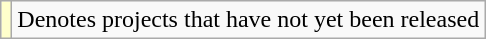<table class="wikitable">
<tr>
<td style="background:#FFFFCC;"></td>
<td>Denotes projects that have not yet been released</td>
</tr>
</table>
